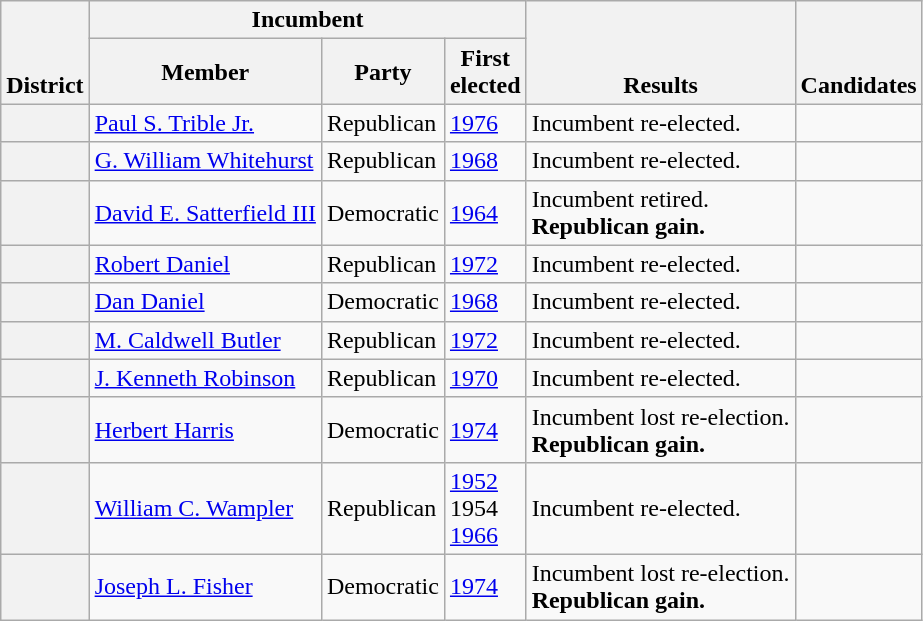<table class=wikitable>
<tr valign=bottom>
<th rowspan=2>District</th>
<th colspan=3>Incumbent</th>
<th rowspan=2>Results</th>
<th rowspan=2>Candidates</th>
</tr>
<tr>
<th>Member</th>
<th>Party</th>
<th>First<br>elected</th>
</tr>
<tr>
<th></th>
<td><a href='#'>Paul S. Trible Jr.</a></td>
<td>Republican</td>
<td><a href='#'>1976</a></td>
<td>Incumbent re-elected.</td>
<td nowrap></td>
</tr>
<tr>
<th></th>
<td><a href='#'>G. William Whitehurst</a></td>
<td>Republican</td>
<td><a href='#'>1968</a></td>
<td>Incumbent re-elected.</td>
<td nowrap></td>
</tr>
<tr>
<th></th>
<td><a href='#'>David E. Satterfield III</a></td>
<td>Democratic</td>
<td><a href='#'>1964</a></td>
<td>Incumbent retired.<br><strong>Republican gain.</strong></td>
<td nowrap></td>
</tr>
<tr>
<th></th>
<td><a href='#'>Robert Daniel</a></td>
<td>Republican</td>
<td><a href='#'>1972</a></td>
<td>Incumbent re-elected.</td>
<td nowrap></td>
</tr>
<tr>
<th></th>
<td><a href='#'>Dan Daniel</a></td>
<td>Democratic</td>
<td><a href='#'>1968</a></td>
<td>Incumbent re-elected.</td>
<td nowrap></td>
</tr>
<tr>
<th></th>
<td><a href='#'>M. Caldwell Butler</a></td>
<td>Republican</td>
<td><a href='#'>1972</a></td>
<td>Incumbent re-elected.</td>
<td nowrap></td>
</tr>
<tr>
<th></th>
<td><a href='#'>J. Kenneth Robinson</a></td>
<td>Republican</td>
<td><a href='#'>1970</a></td>
<td>Incumbent re-elected.</td>
<td nowrap></td>
</tr>
<tr>
<th></th>
<td><a href='#'>Herbert Harris</a></td>
<td>Democratic</td>
<td><a href='#'>1974</a></td>
<td>Incumbent lost re-election.<br><strong>Republican gain.</strong></td>
<td nowrap></td>
</tr>
<tr>
<th></th>
<td><a href='#'>William C. Wampler</a></td>
<td>Republican</td>
<td><a href='#'>1952</a><br>1954 <br><a href='#'>1966</a></td>
<td>Incumbent re-elected.</td>
<td nowrap></td>
</tr>
<tr>
<th></th>
<td><a href='#'>Joseph L. Fisher</a></td>
<td>Democratic</td>
<td><a href='#'>1974</a></td>
<td>Incumbent lost re-election.<br><strong>Republican gain.</strong></td>
<td nowrap></td>
</tr>
</table>
